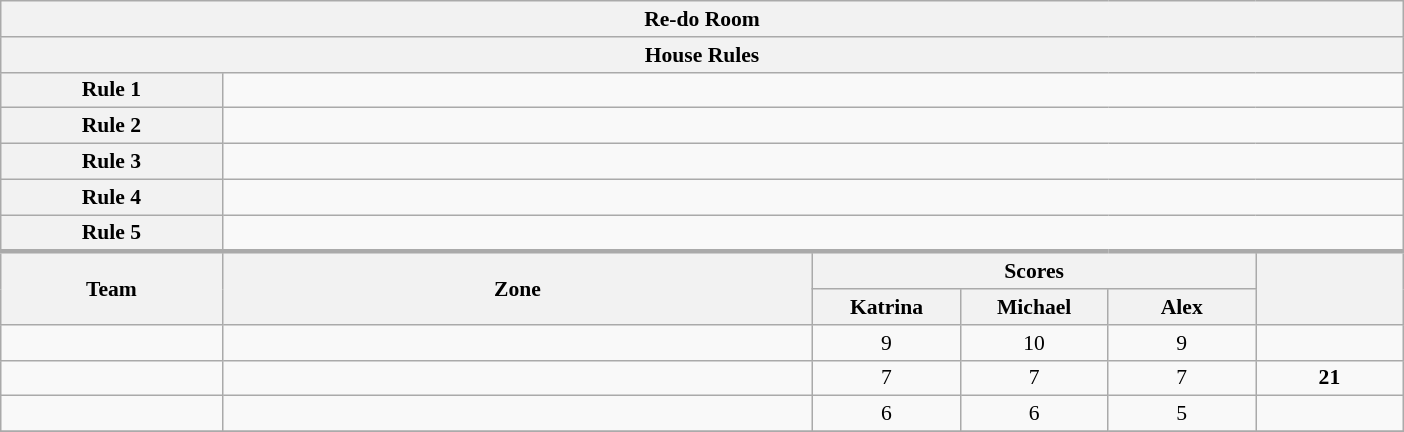<table class="wikitable plainrowheaders" style="text-align:center; font-size:90%; width:65em;">
<tr>
<th colspan="6" >Re-do Room</th>
</tr>
<tr>
<th colspan="6">House Rules</th>
</tr>
<tr>
<th>Rule 1</th>
<td colspan="7"></td>
</tr>
<tr>
<th>Rule 2</th>
<td colspan="7"></td>
</tr>
<tr>
<th>Rule 3</th>
<td colspan="7"></td>
</tr>
<tr>
<th>Rule 4</th>
<td colspan="7"></td>
</tr>
<tr>
<th>Rule 5</th>
<td colspan="7"></td>
</tr>
<tr style="border-top:3px solid #aaa;">
<th rowspan="2">Team</th>
<th rowspan="2" style="width:40%;">Zone</th>
<th colspan="3" style="width:40%;">Scores</th>
<th rowspan="2" style="width:10%;"></th>
</tr>
<tr>
<th style="width:10%;">Katrina</th>
<th style="width:10%;">Michael</th>
<th style="width:10%;">Alex</th>
</tr>
<tr>
<td style="width:15%;"></td>
<td></td>
<td>9</td>
<td>10</td>
<td>9</td>
<td></td>
</tr>
<tr>
<td style="width:15%;"></td>
<td></td>
<td>7</td>
<td>7</td>
<td>7</td>
<td><strong>21</strong></td>
</tr>
<tr>
<td style="width:15%;"></td>
<td></td>
<td>6</td>
<td>6</td>
<td>5</td>
<td></td>
</tr>
<tr>
</tr>
</table>
